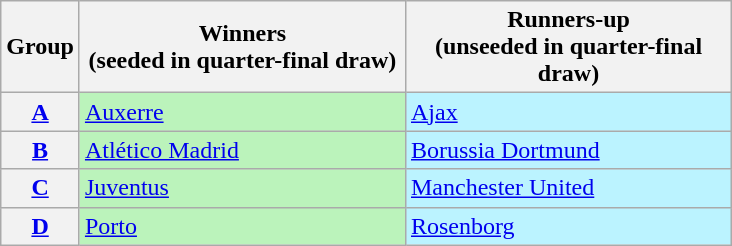<table class="wikitable">
<tr>
<th>Group</th>
<th width=210>Winners<br>(seeded in quarter-final draw)</th>
<th width=210>Runners-up<br>(unseeded in quarter-final draw)</th>
</tr>
<tr>
<th><a href='#'>A</a></th>
<td bgcolor=#BBF3BB> <a href='#'>Auxerre</a></td>
<td bgcolor=#BBF3FF> <a href='#'>Ajax</a></td>
</tr>
<tr>
<th><a href='#'>B</a></th>
<td bgcolor=#BBF3BB> <a href='#'>Atlético Madrid</a></td>
<td bgcolor=#BBF3FF> <a href='#'>Borussia Dortmund</a></td>
</tr>
<tr>
<th><a href='#'>C</a></th>
<td bgcolor=#BBF3BB> <a href='#'>Juventus</a></td>
<td bgcolor=#BBF3FF> <a href='#'>Manchester United</a></td>
</tr>
<tr>
<th><a href='#'>D</a></th>
<td bgcolor=#BBF3BB> <a href='#'>Porto</a></td>
<td bgcolor=#BBF3FF> <a href='#'>Rosenborg</a></td>
</tr>
</table>
